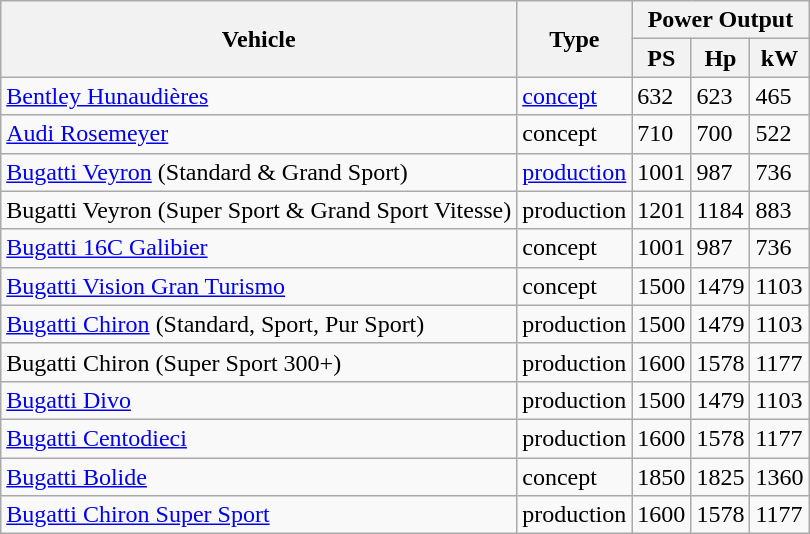<table class="wikitable">
<tr>
<th rowspan="2">Vehicle</th>
<th rowspan="2">Type</th>
<th colspan="3">Power Output</th>
</tr>
<tr>
<th>PS</th>
<th>Hp</th>
<th>kW</th>
</tr>
<tr>
<td><a href='#'>Bentley Hunaudières</a></td>
<td><a href='#'>concept</a></td>
<td>632</td>
<td>623</td>
<td>465</td>
</tr>
<tr>
<td><a href='#'>Audi Rosemeyer</a></td>
<td>concept</td>
<td>710</td>
<td>700</td>
<td>522</td>
</tr>
<tr>
<td><a href='#'>Bugatti Veyron</a> (Standard & Grand Sport)</td>
<td><a href='#'>production</a></td>
<td>1001</td>
<td>987</td>
<td>736</td>
</tr>
<tr>
<td>Bugatti Veyron (Super Sport & Grand Sport Vitesse)</td>
<td>production</td>
<td>1201</td>
<td>1184</td>
<td>883</td>
</tr>
<tr>
<td><a href='#'>Bugatti 16C Galibier</a></td>
<td>concept</td>
<td>1001</td>
<td>987</td>
<td>736</td>
</tr>
<tr>
<td><a href='#'>Bugatti Vision Gran Turismo</a></td>
<td>concept</td>
<td>1500</td>
<td>1479</td>
<td>1103</td>
</tr>
<tr>
<td><a href='#'>Bugatti Chiron</a> (Standard, Sport, Pur Sport)</td>
<td>production</td>
<td>1500</td>
<td>1479</td>
<td>1103</td>
</tr>
<tr>
<td>Bugatti Chiron (Super Sport 300+)</td>
<td>production</td>
<td>1600</td>
<td>1578</td>
<td>1177</td>
</tr>
<tr>
<td><a href='#'>Bugatti Divo</a></td>
<td>production</td>
<td>1500</td>
<td>1479</td>
<td>1103</td>
</tr>
<tr>
<td><a href='#'>Bugatti Centodieci</a></td>
<td>production</td>
<td>1600</td>
<td>1578</td>
<td>1177</td>
</tr>
<tr>
<td><a href='#'>Bugatti Bolide</a></td>
<td>concept</td>
<td>1850</td>
<td>1825</td>
<td>1360</td>
</tr>
<tr>
<td><a href='#'>Bugatti Chiron Super Sport</a></td>
<td>production</td>
<td>1600</td>
<td>1578</td>
<td>1177</td>
</tr>
</table>
